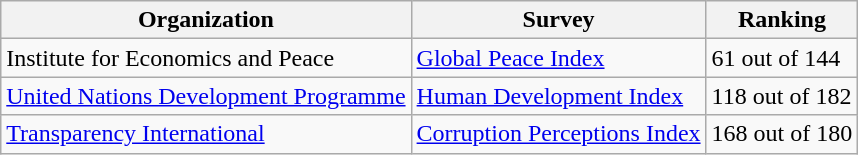<table class="wikitable">
<tr>
<th>Organization</th>
<th>Survey</th>
<th>Ranking</th>
</tr>
<tr>
<td>Institute for Economics and Peace </td>
<td><a href='#'>Global Peace Index</a></td>
<td>61 out of 144</td>
</tr>
<tr>
<td><a href='#'>United Nations Development Programme</a></td>
<td><a href='#'>Human Development Index</a></td>
<td>118 out of 182</td>
</tr>
<tr>
<td><a href='#'>Transparency International</a></td>
<td><a href='#'>Corruption Perceptions Index</a></td>
<td>168 out of 180</td>
</tr>
</table>
